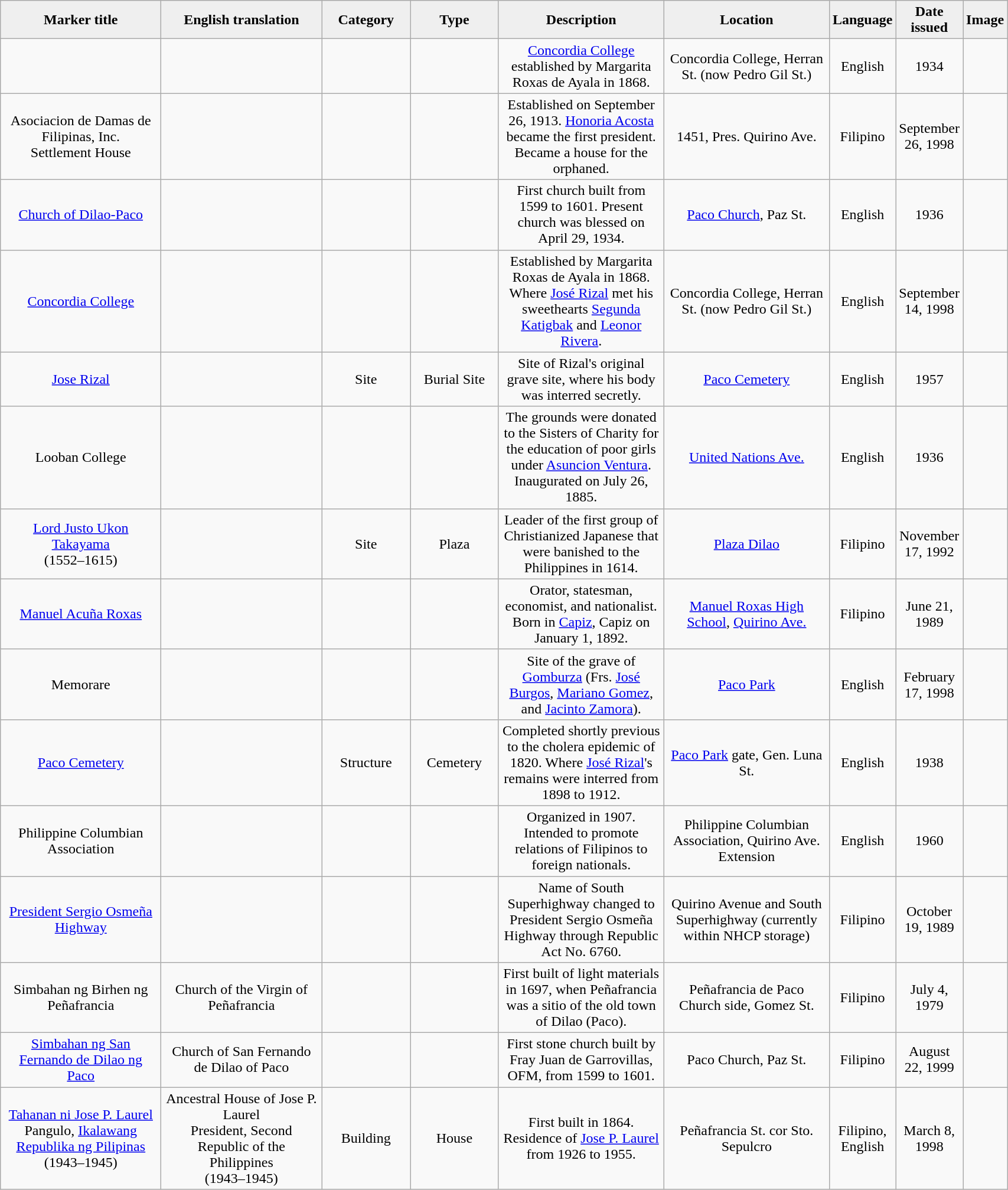<table class="wikitable" style="width:90%; text-align:center;">
<tr>
<th style="width:20%; background:#efefef;">Marker title</th>
<th style="width:20%; background:#efefef;">English translation</th>
<th style="width:10%; background:#efefef;">Category</th>
<th style="width:10%; background:#efefef;">Type</th>
<th style="width:20%; background:#efefef;">Description</th>
<th style="width:20%; background:#efefef;">Location</th>
<th style="width:10%; background:#efefef;">Language</th>
<th style="width:10%; background:#efefef;">Date issued</th>
<th style="width:10%; background:#efefef;">Image</th>
</tr>
<tr>
<td></td>
<td></td>
<td></td>
<td></td>
<td><a href='#'>Concordia College</a> established by Margarita Roxas de Ayala in 1868.</td>
<td>Concordia College, Herran St. (now Pedro Gil St.)</td>
<td>English</td>
<td>1934</td>
<td></td>
</tr>
<tr>
<td>Asociacion de Damas de Filipinas, Inc.<br>Settlement House</td>
<td></td>
<td></td>
<td></td>
<td>Established on September 26, 1913. <a href='#'>Honoria Acosta</a> became the first president. Became a house for the orphaned.</td>
<td>1451, Pres. Quirino Ave.</td>
<td>Filipino</td>
<td>September 26, 1998</td>
<td></td>
</tr>
<tr>
<td><a href='#'>Church of Dilao-Paco</a></td>
<td></td>
<td></td>
<td></td>
<td>First church built from 1599 to 1601. Present church was blessed on April 29, 1934.</td>
<td><a href='#'>Paco Church</a>, Paz St.</td>
<td>English</td>
<td>1936</td>
<td></td>
</tr>
<tr>
<td><a href='#'>Concordia College</a></td>
<td></td>
<td></td>
<td></td>
<td>Established by Margarita Roxas de Ayala in 1868. Where <a href='#'>José Rizal</a> met his sweethearts <a href='#'>Segunda Katigbak</a> and <a href='#'>Leonor Rivera</a>.</td>
<td>Concordia College, Herran St. (now Pedro Gil St.)</td>
<td>English</td>
<td>September 14, 1998</td>
<td><br></td>
</tr>
<tr>
<td><a href='#'>Jose Rizal</a></td>
<td></td>
<td>Site</td>
<td>Burial Site</td>
<td>Site of Rizal's original grave site, where his body was interred secretly.</td>
<td><a href='#'>Paco Cemetery</a></td>
<td>English</td>
<td>1957</td>
<td></td>
</tr>
<tr>
<td>Looban College</td>
<td></td>
<td></td>
<td></td>
<td>The grounds were donated to the Sisters of Charity for the education of poor girls under <a href='#'>Asuncion Ventura</a>. Inaugurated on July 26, 1885.</td>
<td><a href='#'>United Nations Ave.</a></td>
<td>English</td>
<td>1936</td>
<td></td>
</tr>
<tr>
<td><a href='#'>Lord Justo Ukon Takayama</a><br>(1552–1615)</td>
<td></td>
<td>Site</td>
<td>Plaza</td>
<td>Leader of the first group of Christianized Japanese that were banished to the Philippines in 1614.</td>
<td><a href='#'>Plaza Dilao</a></td>
<td>Filipino</td>
<td>November 17, 1992</td>
<td></td>
</tr>
<tr>
<td><a href='#'>Manuel Acuña Roxas</a></td>
<td></td>
<td></td>
<td></td>
<td>Orator, statesman, economist, and nationalist. Born in <a href='#'>Capiz</a>, Capiz on January 1, 1892.</td>
<td><a href='#'>Manuel Roxas High School</a>, <a href='#'>Quirino Ave.</a></td>
<td>Filipino</td>
<td>June 21, 1989</td>
<td></td>
</tr>
<tr>
<td>Memorare</td>
<td></td>
<td></td>
<td></td>
<td>Site of the grave of <a href='#'>Gomburza</a> (Frs. <a href='#'>José Burgos</a>, <a href='#'>Mariano Gomez</a>, and <a href='#'>Jacinto Zamora</a>).</td>
<td><a href='#'>Paco Park</a></td>
<td>English</td>
<td>February 17, 1998</td>
<td></td>
</tr>
<tr>
<td><a href='#'>Paco Cemetery</a></td>
<td></td>
<td>Structure</td>
<td>Cemetery</td>
<td>Completed shortly previous to the cholera epidemic of 1820. Where <a href='#'>José Rizal</a>'s remains were interred from 1898 to 1912.</td>
<td><a href='#'>Paco Park</a> gate, Gen. Luna St.</td>
<td>English</td>
<td>1938</td>
<td></td>
</tr>
<tr>
<td>Philippine Columbian Association</td>
<td></td>
<td></td>
<td></td>
<td>Organized in 1907. Intended to promote relations of Filipinos to foreign nationals.</td>
<td>Philippine Columbian Association, Quirino Ave. Extension</td>
<td>English</td>
<td>1960</td>
<td></td>
</tr>
<tr>
<td><a href='#'>President Sergio Osmeña Highway</a></td>
<td></td>
<td></td>
<td></td>
<td>Name of South Superhighway changed to President Sergio Osmeña Highway through Republic Act No. 6760.</td>
<td>Quirino Avenue and South Superhighway (currently within NHCP storage)</td>
<td>Filipino</td>
<td>October 19, 1989</td>
<td></td>
</tr>
<tr>
<td>Simbahan ng Birhen ng Peñafrancia</td>
<td>Church of the Virgin of Peñafrancia</td>
<td></td>
<td></td>
<td>First built of light materials in 1697, when Peñafrancia was a sitio of the old town of Dilao (Paco).</td>
<td>Peñafrancia de Paco Church side, Gomez St.</td>
<td>Filipino</td>
<td>July 4, 1979</td>
<td><br></td>
</tr>
<tr>
<td><a href='#'>Simbahan ng San Fernando de Dilao ng Paco</a></td>
<td>Church of San Fernando de Dilao of Paco</td>
<td></td>
<td></td>
<td>First stone church built by Fray Juan de Garrovillas, OFM, from 1599 to 1601.</td>
<td>Paco Church, Paz St.</td>
<td>Filipino</td>
<td>August 22, 1999</td>
<td></td>
</tr>
<tr>
<td><a href='#'>Tahanan ni Jose P. Laurel</a><br>Pangulo, <a href='#'>Ikalawang Republika ng Pilipinas</a><br>(1943–1945)</td>
<td>Ancestral House of Jose P. Laurel<br>President, Second Republic of the Philippines<br>(1943–1945)</td>
<td>Building</td>
<td>House</td>
<td>First built in 1864. Residence of <a href='#'>Jose P. Laurel</a> from 1926 to 1955.</td>
<td>Peñafrancia St. cor Sto. Sepulcro</td>
<td>Filipino, English</td>
<td>March 8, 1998</td>
<td><br></td>
</tr>
</table>
